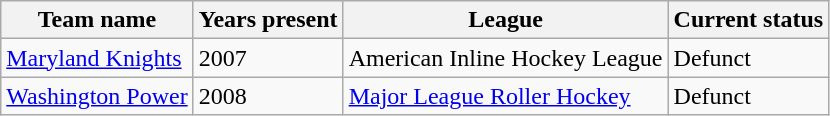<table class="wikitable sortable">
<tr>
<th>Team name</th>
<th>Years present</th>
<th>League</th>
<th>Current status</th>
</tr>
<tr>
<td><a href='#'>Maryland Knights</a></td>
<td>2007</td>
<td>American Inline Hockey League</td>
<td>Defunct</td>
</tr>
<tr>
<td><a href='#'>Washington Power</a></td>
<td>2008</td>
<td><a href='#'>Major League Roller Hockey</a></td>
<td>Defunct</td>
</tr>
</table>
